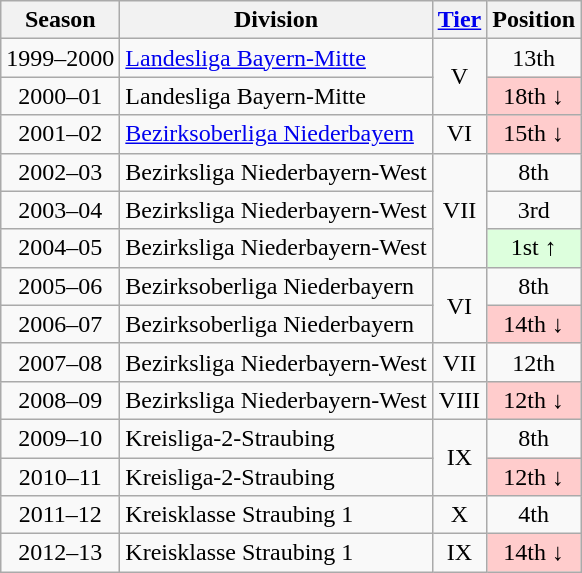<table class="wikitable">
<tr>
<th>Season</th>
<th>Division</th>
<th><a href='#'>Tier</a></th>
<th>Position</th>
</tr>
<tr align="center">
<td>1999–2000</td>
<td align="left"><a href='#'>Landesliga Bayern-Mitte</a></td>
<td rowspan=2>V</td>
<td>13th</td>
</tr>
<tr align="center">
<td>2000–01</td>
<td align="left">Landesliga Bayern-Mitte</td>
<td style="background:#ffcccc">18th ↓</td>
</tr>
<tr align="center">
<td>2001–02</td>
<td align="left"><a href='#'>Bezirksoberliga Niederbayern</a></td>
<td>VI</td>
<td style="background:#ffcccc">15th ↓</td>
</tr>
<tr align="center">
<td>2002–03</td>
<td align="left">Bezirksliga Niederbayern-West</td>
<td rowspan=3>VII</td>
<td>8th</td>
</tr>
<tr align="center">
<td>2003–04</td>
<td align="left">Bezirksliga Niederbayern-West</td>
<td>3rd</td>
</tr>
<tr align="center">
<td>2004–05</td>
<td align="left">Bezirksliga Niederbayern-West</td>
<td style="background:#ddffdd">1st ↑</td>
</tr>
<tr align="center">
<td>2005–06</td>
<td align="left">Bezirksoberliga Niederbayern</td>
<td rowspan=2>VI</td>
<td>8th</td>
</tr>
<tr align="center">
<td>2006–07</td>
<td align="left">Bezirksoberliga Niederbayern</td>
<td style="background:#ffcccc">14th ↓</td>
</tr>
<tr align="center">
<td>2007–08</td>
<td align="left">Bezirksliga Niederbayern-West</td>
<td>VII</td>
<td>12th</td>
</tr>
<tr align="center">
<td>2008–09</td>
<td align="left">Bezirksliga Niederbayern-West</td>
<td>VIII</td>
<td style="background:#ffcccc">12th ↓</td>
</tr>
<tr align="center">
<td>2009–10</td>
<td align="left">Kreisliga-2-Straubing</td>
<td rowspan=2>IX</td>
<td>8th</td>
</tr>
<tr align="center">
<td>2010–11</td>
<td align="left">Kreisliga-2-Straubing</td>
<td style="background:#ffcccc">12th ↓</td>
</tr>
<tr align="center">
<td>2011–12</td>
<td align="left">Kreisklasse Straubing 1</td>
<td>X</td>
<td>4th</td>
</tr>
<tr align="center">
<td>2012–13</td>
<td align="left">Kreisklasse Straubing 1</td>
<td>IX</td>
<td style="background:#ffcccc">14th ↓</td>
</tr>
</table>
